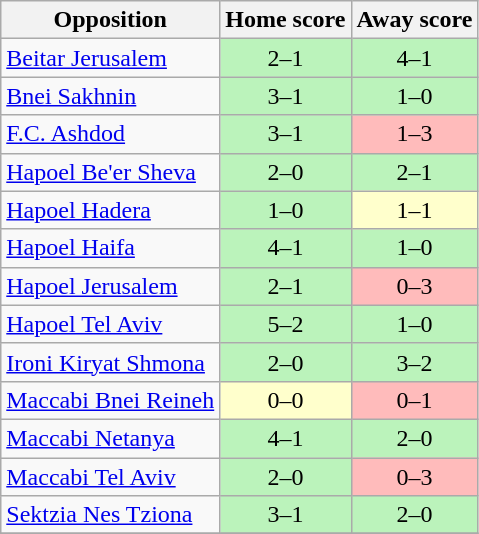<table class="wikitable" style="text-align: center;">
<tr>
<th>Opposition</th>
<th>Home score</th>
<th>Away score</th>
</tr>
<tr>
<td align=left><a href='#'>Beitar Jerusalem</a></td>
<td bgcolor=#BBF3BB>2–1</td>
<td bgcolor=#BBF3BB>4–1</td>
</tr>
<tr>
<td align=left><a href='#'>Bnei Sakhnin</a></td>
<td bgcolor=#BBF3BB>3–1</td>
<td bgcolor=#BBF3BB>1–0</td>
</tr>
<tr>
<td align=left><a href='#'>F.C. Ashdod</a></td>
<td bgcolor=#BBF3BB>3–1</td>
<td bgcolor=#FFBBBB>1–3</td>
</tr>
<tr>
<td align=left><a href='#'>Hapoel Be'er Sheva</a></td>
<td bgcolor=#BBF3BB>2–0</td>
<td bgcolor=#BBF3BB>2–1</td>
</tr>
<tr>
<td align=left><a href='#'>Hapoel Hadera</a></td>
<td bgcolor=#BBF3BB>1–0</td>
<td bgcolor=#FFFFCC>1–1</td>
</tr>
<tr>
<td align=left><a href='#'>Hapoel Haifa</a></td>
<td bgcolor=#BBF3BB>4–1</td>
<td bgcolor=#BBF3BB>1–0</td>
</tr>
<tr>
<td align=left><a href='#'>Hapoel Jerusalem</a></td>
<td bgcolor=#BBF3BB>2–1</td>
<td bgcolor=#FFBBBB>0–3</td>
</tr>
<tr>
<td align=left><a href='#'>Hapoel Tel Aviv</a></td>
<td bgcolor=#BBF3BB>5–2</td>
<td bgcolor=#BBF3BB>1–0</td>
</tr>
<tr>
<td align=left><a href='#'>Ironi Kiryat Shmona</a></td>
<td bgcolor=#BBF3BB>2–0</td>
<td bgcolor=#BBF3BB>3–2</td>
</tr>
<tr>
<td align=left><a href='#'>Maccabi Bnei Reineh</a></td>
<td bgcolor=#FFFFCC>0–0</td>
<td bgcolor=#FFBBBB>0–1</td>
</tr>
<tr>
<td align=left><a href='#'>Maccabi Netanya</a></td>
<td bgcolor=#BBF3BB>4–1</td>
<td bgcolor=#BBF3BB>2–0</td>
</tr>
<tr>
<td align=left><a href='#'>Maccabi Tel Aviv</a></td>
<td bgcolor=#BBF3BB>2–0</td>
<td bgcolor=#FFBBBB>0–3</td>
</tr>
<tr>
<td align=left><a href='#'>Sektzia Nes Tziona</a></td>
<td bgcolor=#BBF3BB>3–1</td>
<td bgcolor=#BBF3BB>2–0</td>
</tr>
<tr>
</tr>
</table>
